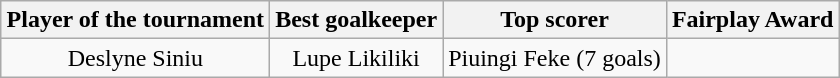<table class="wikitable" style="margin: 0 auto;">
<tr>
<th>Player of the tournament</th>
<th>Best goalkeeper</th>
<th>Top scorer</th>
<th>Fairplay Award</th>
</tr>
<tr>
<td align=center> Deslyne Siniu</td>
<td align=center> Lupe Likiliki</td>
<td align=center> Piuingi Feke (7 goals)</td>
<td align=center></td>
</tr>
</table>
